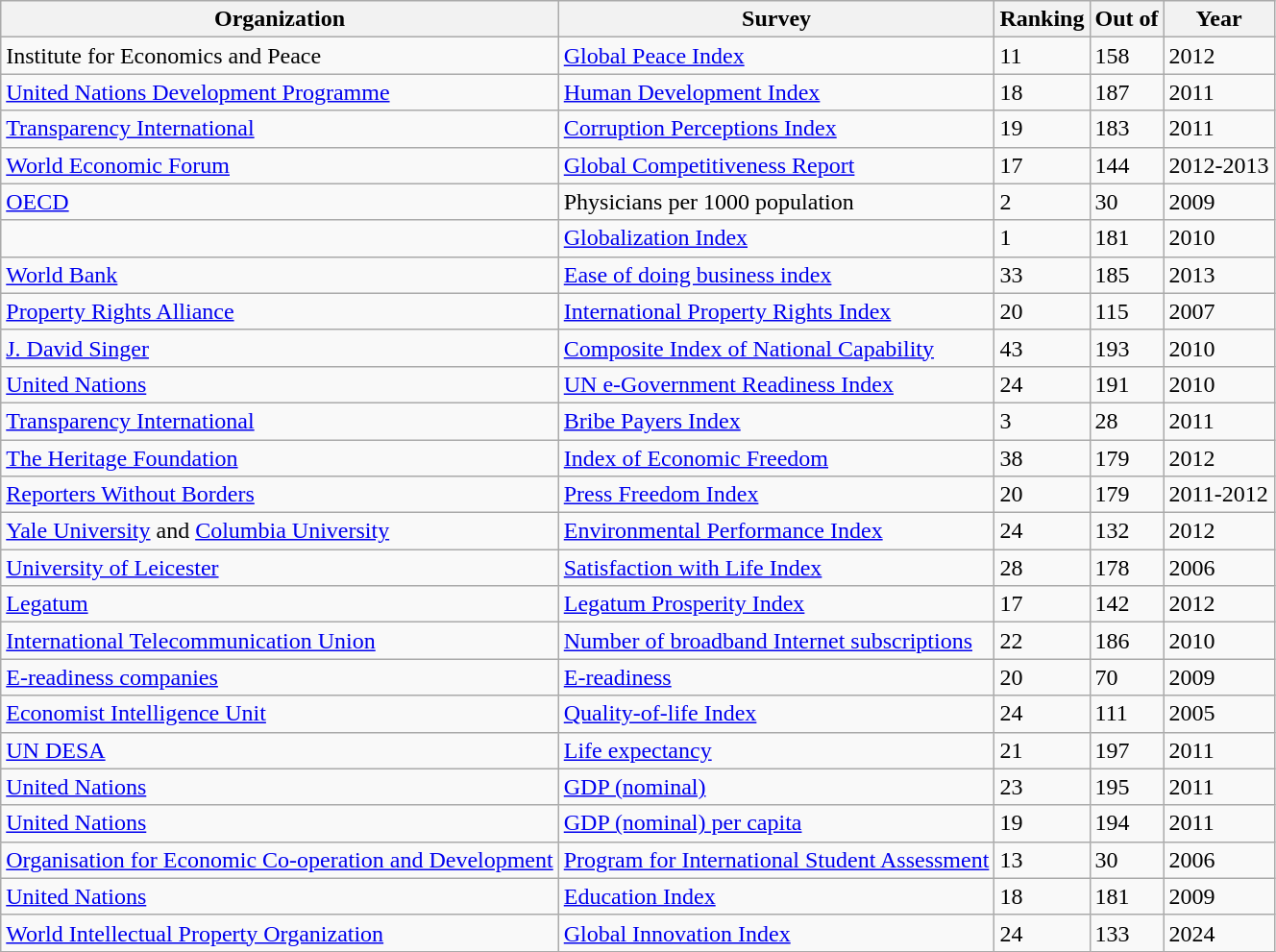<table class="wikitable sortable">
<tr>
<th>Organization</th>
<th>Survey</th>
<th>Ranking</th>
<th>Out of</th>
<th>Year</th>
</tr>
<tr>
<td>Institute for Economics and Peace</td>
<td><a href='#'>Global Peace Index</a></td>
<td>11</td>
<td>158</td>
<td>2012</td>
</tr>
<tr>
<td><a href='#'>United Nations Development Programme</a></td>
<td><a href='#'>Human Development Index</a></td>
<td>18</td>
<td>187</td>
<td>2011</td>
</tr>
<tr>
<td><a href='#'>Transparency International</a></td>
<td><a href='#'>Corruption Perceptions Index</a></td>
<td>19</td>
<td>183</td>
<td>2011</td>
</tr>
<tr>
<td><a href='#'>World Economic Forum</a></td>
<td><a href='#'>Global Competitiveness Report</a></td>
<td>17</td>
<td>144</td>
<td>2012-2013</td>
</tr>
<tr>
<td><a href='#'>OECD</a></td>
<td>Physicians per 1000 population</td>
<td>2</td>
<td>30</td>
<td>2009</td>
</tr>
<tr>
<td></td>
<td><a href='#'>Globalization Index</a></td>
<td>1</td>
<td>181</td>
<td>2010</td>
</tr>
<tr>
<td><a href='#'>World Bank</a></td>
<td><a href='#'>Ease of doing business index</a></td>
<td>33</td>
<td>185</td>
<td>2013</td>
</tr>
<tr>
<td><a href='#'>Property Rights Alliance</a></td>
<td><a href='#'>International Property Rights Index</a></td>
<td>20</td>
<td>115</td>
<td>2007</td>
</tr>
<tr>
<td><a href='#'>J. David Singer</a></td>
<td><a href='#'>Composite Index of National Capability</a></td>
<td>43</td>
<td>193</td>
<td>2010</td>
</tr>
<tr>
<td><a href='#'>United Nations</a></td>
<td><a href='#'>UN e-Government Readiness Index</a></td>
<td>24</td>
<td>191</td>
<td>2010</td>
</tr>
<tr>
<td><a href='#'>Transparency International</a></td>
<td><a href='#'>Bribe Payers Index</a></td>
<td>3</td>
<td>28</td>
<td>2011</td>
</tr>
<tr>
<td><a href='#'>The Heritage Foundation</a></td>
<td><a href='#'>Index of Economic Freedom</a></td>
<td>38</td>
<td>179</td>
<td>2012</td>
</tr>
<tr>
<td><a href='#'>Reporters Without Borders</a></td>
<td><a href='#'>Press Freedom Index</a></td>
<td>20</td>
<td>179</td>
<td>2011-2012</td>
</tr>
<tr>
<td><a href='#'>Yale University</a> and <a href='#'>Columbia University</a></td>
<td><a href='#'>Environmental Performance Index</a></td>
<td>24</td>
<td>132</td>
<td>2012</td>
</tr>
<tr>
<td><a href='#'>University of Leicester</a></td>
<td><a href='#'>Satisfaction with Life Index</a></td>
<td>28</td>
<td>178</td>
<td>2006</td>
</tr>
<tr>
<td><a href='#'>Legatum</a></td>
<td><a href='#'>Legatum Prosperity Index</a></td>
<td>17</td>
<td>142</td>
<td>2012</td>
</tr>
<tr>
<td><a href='#'>International Telecommunication Union</a></td>
<td><a href='#'>Number of broadband Internet subscriptions</a></td>
<td>22</td>
<td>186</td>
<td>2010</td>
</tr>
<tr>
<td><a href='#'>E-readiness companies</a></td>
<td><a href='#'>E-readiness</a></td>
<td>20</td>
<td>70</td>
<td>2009</td>
</tr>
<tr>
<td><a href='#'>Economist Intelligence Unit</a></td>
<td><a href='#'>Quality-of-life Index</a></td>
<td>24</td>
<td>111</td>
<td>2005</td>
</tr>
<tr>
<td><a href='#'>UN DESA</a></td>
<td><a href='#'>Life expectancy</a></td>
<td>21</td>
<td>197</td>
<td>2011</td>
</tr>
<tr>
<td><a href='#'>United Nations</a></td>
<td><a href='#'>GDP (nominal)</a></td>
<td>23</td>
<td>195</td>
<td>2011</td>
</tr>
<tr>
<td><a href='#'>United Nations</a></td>
<td><a href='#'>GDP (nominal) per capita</a></td>
<td>19</td>
<td>194</td>
<td>2011</td>
</tr>
<tr>
<td><a href='#'>Organisation for Economic Co-operation and Development</a></td>
<td><a href='#'>Program for International Student Assessment</a></td>
<td>13</td>
<td>30</td>
<td>2006</td>
</tr>
<tr>
<td><a href='#'>United Nations</a></td>
<td><a href='#'>Education Index</a></td>
<td>18</td>
<td>181</td>
<td>2009</td>
</tr>
<tr>
<td><a href='#'>World Intellectual Property Organization</a></td>
<td><a href='#'>Global Innovation Index</a></td>
<td>24</td>
<td>133</td>
<td>2024</td>
</tr>
</table>
